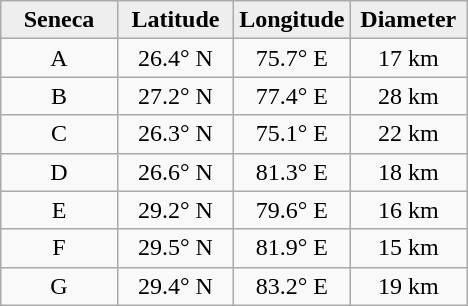<table class="wikitable">
<tr>
<th width="25%" style="background:#eeeeee;">Seneca</th>
<th width="25%" style="background:#eeeeee;">Latitude</th>
<th width="25%" style="background:#eeeeee;">Longitude</th>
<th width="25%" style="background:#eeeeee;">Diameter</th>
</tr>
<tr>
<td align="center">A</td>
<td align="center">26.4° N</td>
<td align="center">75.7° E</td>
<td align="center">17 km</td>
</tr>
<tr>
<td align="center">B</td>
<td align="center">27.2° N</td>
<td align="center">77.4° E</td>
<td align="center">28 km</td>
</tr>
<tr>
<td align="center">C</td>
<td align="center">26.3° N</td>
<td align="center">75.1° E</td>
<td align="center">22 km</td>
</tr>
<tr>
<td align="center">D</td>
<td align="center">26.6° N</td>
<td align="center">81.3° E</td>
<td align="center">18 km</td>
</tr>
<tr>
<td align="center">E</td>
<td align="center">29.2° N</td>
<td align="center">79.6° E</td>
<td align="center">16 km</td>
</tr>
<tr>
<td align="center">F</td>
<td align="center">29.5° N</td>
<td align="center">81.9° E</td>
<td align="center">15 km</td>
</tr>
<tr>
<td align="center">G</td>
<td align="center">29.4° N</td>
<td align="center">83.2° E</td>
<td align="center">19 km</td>
</tr>
</table>
